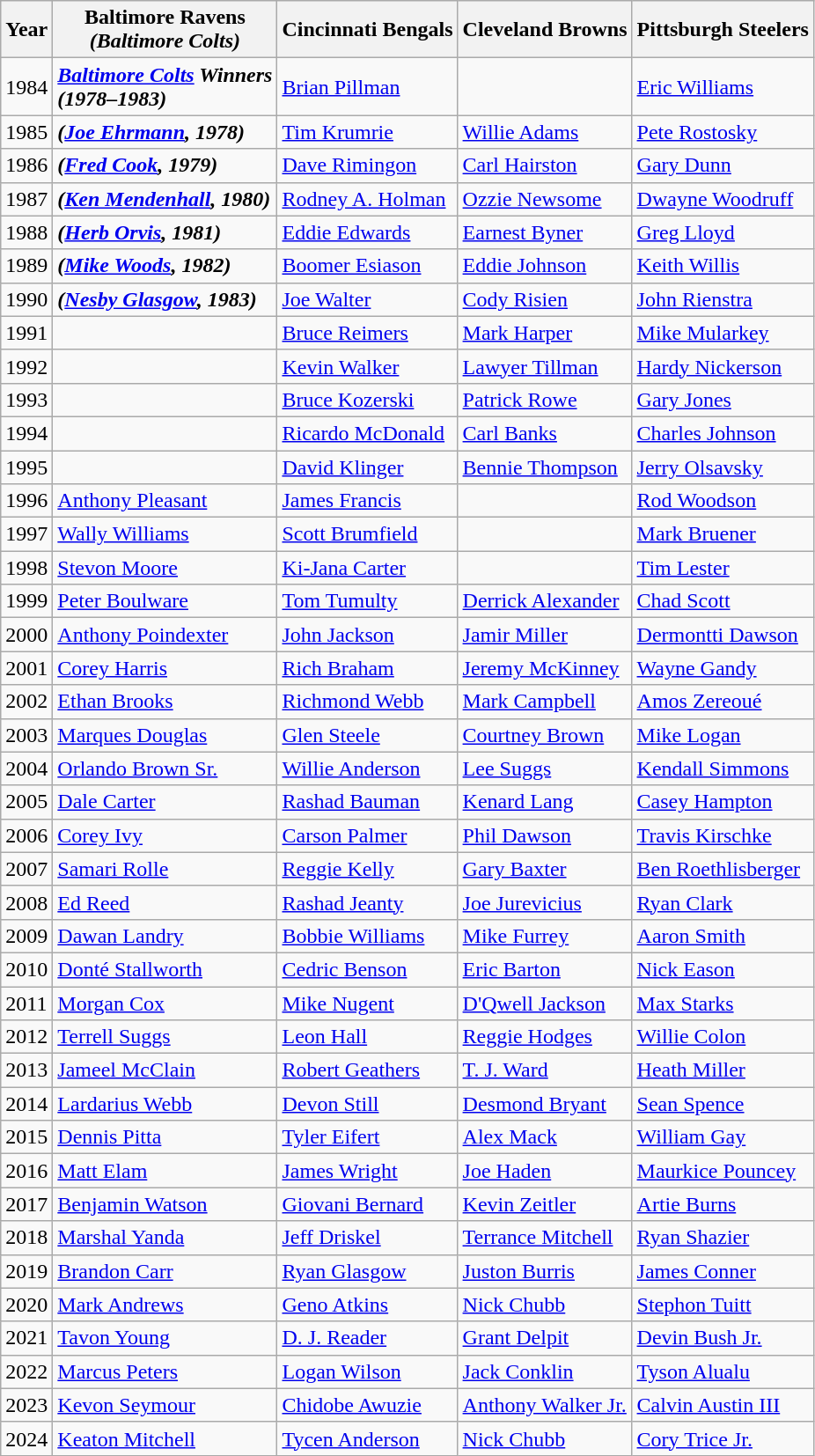<table class="wikitable">
<tr>
<th>Year</th>
<th>Baltimore Ravens<br><em>(Baltimore Colts)</em></th>
<th>Cincinnati Bengals</th>
<th>Cleveland Browns</th>
<th>Pittsburgh Steelers</th>
</tr>
<tr>
<td>1984</td>
<td><strong><em><a href='#'>Baltimore Colts</a> Winners</em></strong><br><strong><em>(1978–1983)</em></strong></td>
<td><a href='#'>Brian Pillman</a></td>
<td></td>
<td><a href='#'>Eric Williams</a></td>
</tr>
<tr>
<td>1985</td>
<td><strong><em>(<a href='#'>Joe Ehrmann</a>, 1978)</em></strong></td>
<td><a href='#'>Tim Krumrie</a></td>
<td><a href='#'>Willie Adams</a></td>
<td><a href='#'>Pete Rostosky</a></td>
</tr>
<tr>
<td>1986</td>
<td><strong><em>(<a href='#'>Fred Cook</a>, 1979)</em></strong></td>
<td><a href='#'>Dave Rimingon</a></td>
<td><a href='#'>Carl Hairston</a></td>
<td><a href='#'>Gary Dunn</a></td>
</tr>
<tr>
<td>1987</td>
<td><strong><em>(<a href='#'>Ken Mendenhall</a>, 1980)</em></strong></td>
<td><a href='#'>Rodney A. Holman</a></td>
<td><a href='#'>Ozzie Newsome</a></td>
<td><a href='#'>Dwayne Woodruff</a></td>
</tr>
<tr>
<td>1988</td>
<td><strong><em>(<a href='#'>Herb Orvis</a>, 1981)</em></strong></td>
<td><a href='#'>Eddie Edwards</a></td>
<td><a href='#'>Earnest Byner</a></td>
<td><a href='#'>Greg Lloyd</a></td>
</tr>
<tr>
<td>1989</td>
<td><strong><em>(<a href='#'>Mike Woods</a>, 1982)</em></strong></td>
<td><a href='#'>Boomer Esiason</a></td>
<td><a href='#'>Eddie Johnson</a></td>
<td><a href='#'>Keith Willis</a></td>
</tr>
<tr>
<td>1990</td>
<td><strong><em>(<a href='#'>Nesby Glasgow</a>, 1983)</em></strong></td>
<td><a href='#'>Joe Walter</a></td>
<td><a href='#'>Cody Risien</a></td>
<td><a href='#'>John Rienstra</a></td>
</tr>
<tr>
<td>1991</td>
<td></td>
<td><a href='#'>Bruce Reimers</a></td>
<td><a href='#'>Mark Harper</a></td>
<td><a href='#'>Mike Mularkey</a></td>
</tr>
<tr>
<td>1992</td>
<td></td>
<td><a href='#'>Kevin Walker</a></td>
<td><a href='#'>Lawyer Tillman</a></td>
<td><a href='#'>Hardy Nickerson</a></td>
</tr>
<tr>
<td>1993</td>
<td></td>
<td><a href='#'>Bruce Kozerski</a></td>
<td><a href='#'>Patrick Rowe</a></td>
<td><a href='#'>Gary Jones</a></td>
</tr>
<tr>
<td>1994</td>
<td></td>
<td><a href='#'>Ricardo McDonald</a></td>
<td><a href='#'>Carl Banks</a></td>
<td><a href='#'>Charles Johnson</a></td>
</tr>
<tr>
<td>1995</td>
<td></td>
<td><a href='#'>David Klinger</a></td>
<td><a href='#'>Bennie Thompson</a></td>
<td><a href='#'>Jerry Olsavsky</a></td>
</tr>
<tr>
<td>1996</td>
<td><a href='#'>Anthony Pleasant</a></td>
<td><a href='#'>James Francis</a></td>
<td></td>
<td><a href='#'>Rod Woodson</a></td>
</tr>
<tr>
<td>1997</td>
<td><a href='#'>Wally Williams</a></td>
<td><a href='#'>Scott Brumfield</a></td>
<td></td>
<td><a href='#'>Mark Bruener</a></td>
</tr>
<tr>
<td>1998</td>
<td><a href='#'>Stevon Moore</a></td>
<td><a href='#'>Ki-Jana Carter</a></td>
<td></td>
<td><a href='#'>Tim Lester</a></td>
</tr>
<tr>
<td>1999</td>
<td><a href='#'>Peter Boulware</a></td>
<td><a href='#'>Tom Tumulty</a></td>
<td><a href='#'>Derrick Alexander</a></td>
<td><a href='#'>Chad Scott</a></td>
</tr>
<tr>
<td>2000</td>
<td><a href='#'>Anthony Poindexter</a></td>
<td><a href='#'>John Jackson</a></td>
<td><a href='#'>Jamir Miller</a></td>
<td><a href='#'>Dermontti Dawson</a></td>
</tr>
<tr>
<td>2001</td>
<td><a href='#'>Corey Harris</a></td>
<td><a href='#'>Rich Braham</a></td>
<td><a href='#'>Jeremy McKinney</a></td>
<td><a href='#'>Wayne Gandy</a></td>
</tr>
<tr>
<td>2002</td>
<td><a href='#'>Ethan Brooks</a></td>
<td><a href='#'>Richmond Webb</a></td>
<td><a href='#'>Mark Campbell</a></td>
<td><a href='#'>Amos Zereoué</a></td>
</tr>
<tr>
<td>2003</td>
<td><a href='#'>Marques Douglas</a></td>
<td><a href='#'>Glen Steele</a></td>
<td><a href='#'>Courtney Brown</a></td>
<td><a href='#'>Mike Logan</a></td>
</tr>
<tr>
<td>2004</td>
<td><a href='#'>Orlando Brown Sr.</a></td>
<td><a href='#'>Willie Anderson</a></td>
<td><a href='#'>Lee Suggs</a></td>
<td><a href='#'>Kendall Simmons</a></td>
</tr>
<tr>
<td>2005</td>
<td><a href='#'>Dale Carter</a></td>
<td><a href='#'>Rashad Bauman</a></td>
<td><a href='#'>Kenard Lang</a></td>
<td><a href='#'>Casey Hampton</a></td>
</tr>
<tr>
<td>2006</td>
<td><a href='#'>Corey Ivy</a></td>
<td><a href='#'>Carson Palmer</a></td>
<td><a href='#'>Phil Dawson</a></td>
<td><a href='#'>Travis Kirschke</a></td>
</tr>
<tr>
<td>2007</td>
<td><a href='#'>Samari Rolle</a></td>
<td><a href='#'>Reggie Kelly</a></td>
<td><a href='#'>Gary Baxter</a></td>
<td><a href='#'>Ben Roethlisberger</a></td>
</tr>
<tr>
<td>2008</td>
<td><a href='#'>Ed Reed</a></td>
<td><a href='#'>Rashad Jeanty</a></td>
<td><a href='#'>Joe Jurevicius</a></td>
<td><a href='#'>Ryan Clark</a></td>
</tr>
<tr>
<td>2009</td>
<td><a href='#'>Dawan Landry</a></td>
<td><a href='#'>Bobbie Williams</a></td>
<td><a href='#'>Mike Furrey</a></td>
<td><a href='#'>Aaron Smith</a></td>
</tr>
<tr>
<td>2010</td>
<td><a href='#'>Donté Stallworth</a></td>
<td><a href='#'>Cedric Benson</a></td>
<td><a href='#'>Eric Barton</a></td>
<td><a href='#'>Nick Eason</a></td>
</tr>
<tr>
<td>2011</td>
<td><a href='#'>Morgan Cox</a></td>
<td><a href='#'>Mike Nugent</a></td>
<td><a href='#'>D'Qwell Jackson</a></td>
<td><a href='#'>Max Starks</a></td>
</tr>
<tr>
<td>2012</td>
<td><a href='#'>Terrell Suggs</a></td>
<td><a href='#'>Leon Hall</a></td>
<td><a href='#'>Reggie Hodges</a></td>
<td><a href='#'>Willie Colon</a></td>
</tr>
<tr>
<td>2013</td>
<td><a href='#'>Jameel McClain</a></td>
<td><a href='#'>Robert Geathers</a></td>
<td><a href='#'>T. J. Ward</a></td>
<td><a href='#'>Heath Miller</a></td>
</tr>
<tr>
<td>2014</td>
<td><a href='#'>Lardarius Webb</a></td>
<td><a href='#'>Devon Still</a></td>
<td><a href='#'>Desmond Bryant</a></td>
<td><a href='#'>Sean Spence</a></td>
</tr>
<tr>
<td>2015</td>
<td><a href='#'>Dennis Pitta</a></td>
<td><a href='#'>Tyler Eifert</a></td>
<td><a href='#'>Alex Mack</a></td>
<td><a href='#'>William Gay</a></td>
</tr>
<tr>
<td>2016</td>
<td><a href='#'>Matt Elam</a></td>
<td><a href='#'>James Wright</a></td>
<td><a href='#'>Joe Haden</a></td>
<td><a href='#'>Maurkice Pouncey</a></td>
</tr>
<tr>
<td>2017</td>
<td><a href='#'>Benjamin Watson</a></td>
<td><a href='#'>Giovani Bernard</a></td>
<td><a href='#'>Kevin Zeitler</a></td>
<td><a href='#'>Artie Burns</a></td>
</tr>
<tr>
<td>2018</td>
<td><a href='#'>Marshal Yanda</a></td>
<td><a href='#'>Jeff Driskel</a></td>
<td><a href='#'>Terrance Mitchell</a></td>
<td><a href='#'>Ryan Shazier</a></td>
</tr>
<tr>
<td>2019</td>
<td><a href='#'>Brandon Carr</a></td>
<td><a href='#'>Ryan Glasgow</a></td>
<td><a href='#'>Juston Burris</a></td>
<td><a href='#'>James Conner</a></td>
</tr>
<tr>
<td>2020</td>
<td><a href='#'>Mark Andrews</a></td>
<td><a href='#'>Geno Atkins</a></td>
<td><a href='#'>Nick Chubb</a></td>
<td><a href='#'>Stephon Tuitt</a></td>
</tr>
<tr>
<td>2021</td>
<td><a href='#'>Tavon Young</a></td>
<td><a href='#'>D. J. Reader</a></td>
<td><a href='#'>Grant Delpit</a></td>
<td><a href='#'>Devin Bush Jr.</a></td>
</tr>
<tr>
<td>2022</td>
<td><a href='#'>Marcus Peters</a></td>
<td><a href='#'>Logan Wilson</a></td>
<td><a href='#'>Jack Conklin</a></td>
<td><a href='#'>Tyson Alualu</a></td>
</tr>
<tr>
<td>2023</td>
<td><a href='#'>Kevon Seymour</a></td>
<td><a href='#'>Chidobe Awuzie</a></td>
<td><a href='#'>Anthony Walker Jr.</a></td>
<td><a href='#'>Calvin Austin III</a></td>
</tr>
<tr>
<td>2024</td>
<td><a href='#'>Keaton Mitchell</a></td>
<td><a href='#'>Tycen Anderson</a></td>
<td><a href='#'>Nick Chubb</a></td>
<td><a href='#'>Cory Trice Jr.</a></td>
</tr>
</table>
